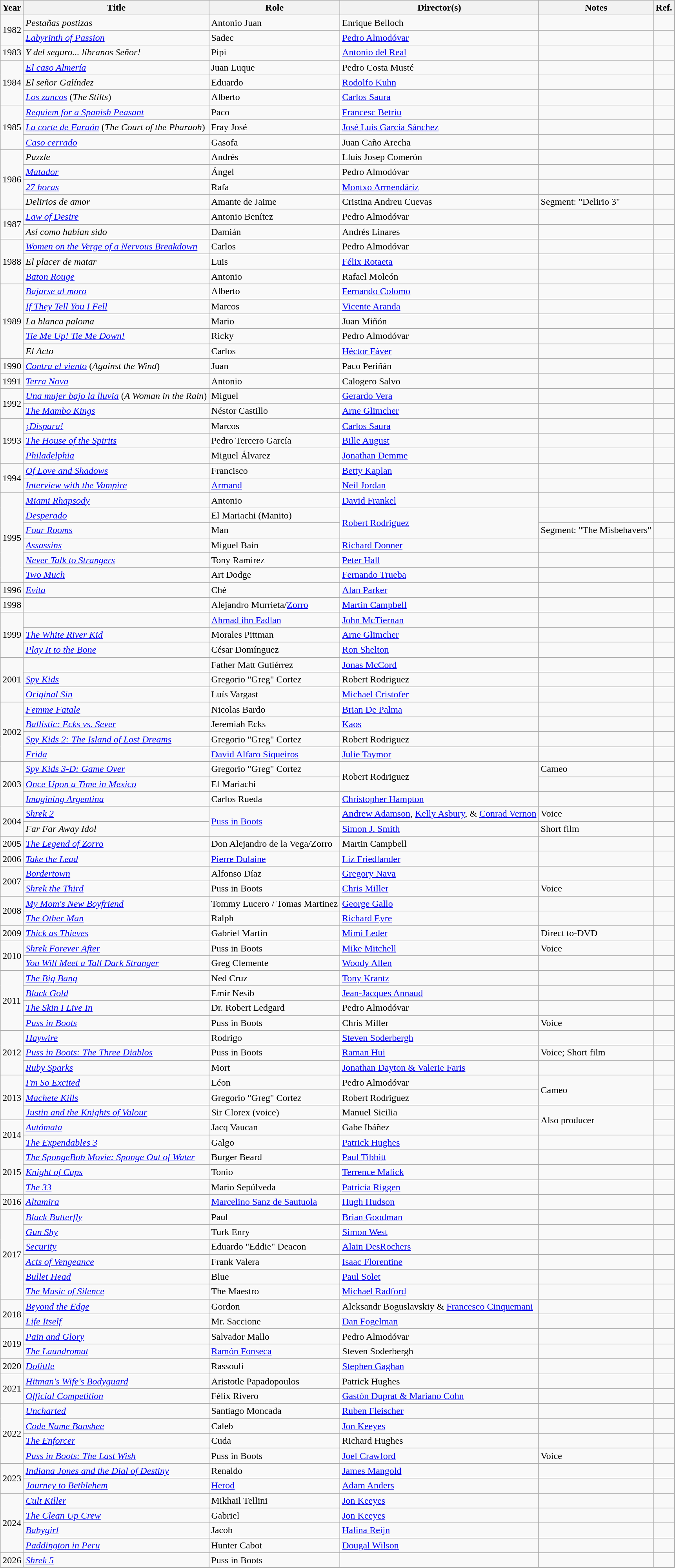<table class="wikitable sortable">
<tr>
<th>Year</th>
<th>Title</th>
<th>Role</th>
<th>Director(s)</th>
<th>Notes</th>
<th class=unsortable>Ref.</th>
</tr>
<tr>
<td rowspan=2>1982</td>
<td><em>Pestañas postizas</em></td>
<td>Antonio Juan</td>
<td>Enrique Belloch</td>
<td></td>
<td></td>
</tr>
<tr>
<td><em><a href='#'>Labyrinth of Passion</a></em></td>
<td>Sadec</td>
<td><a href='#'>Pedro Almodóvar</a></td>
<td></td>
<td></td>
</tr>
<tr>
<td>1983</td>
<td><em>Y del seguro... líbranos Señor!</em></td>
<td>Pipi</td>
<td><a href='#'>Antonio del Real</a></td>
<td></td>
<td></td>
</tr>
<tr>
<td rowspan=3>1984</td>
<td><em><a href='#'>El caso Almería</a></em></td>
<td>Juan Luque</td>
<td>Pedro Costa Musté</td>
<td></td>
<td></td>
</tr>
<tr>
<td><em>El señor Galíndez</em></td>
<td>Eduardo</td>
<td><a href='#'>Rodolfo Kuhn</a></td>
<td></td>
<td></td>
</tr>
<tr>
<td><em><a href='#'>Los zancos</a></em> (<em>The Stilts</em>)</td>
<td>Alberto</td>
<td><a href='#'>Carlos Saura</a></td>
<td></td>
<td></td>
</tr>
<tr>
<td rowspan=3>1985</td>
<td><em><a href='#'>Requiem for a Spanish Peasant</a></em></td>
<td>Paco</td>
<td><a href='#'>Francesc Betriu</a></td>
<td></td>
<td></td>
</tr>
<tr>
<td><em><a href='#'>La corte de Faraón</a></em> (<em>The Court of the Pharaoh</em>)</td>
<td>Fray José</td>
<td><a href='#'>José Luis García Sánchez</a></td>
<td></td>
<td></td>
</tr>
<tr>
<td><em><a href='#'>Caso cerrado</a></em></td>
<td>Gasofa</td>
<td>Juan Caño Arecha</td>
<td></td>
<td></td>
</tr>
<tr>
<td rowspan=4>1986</td>
<td><em>Puzzle</em></td>
<td>Andrés</td>
<td>Lluís Josep Comerón</td>
<td></td>
<td></td>
</tr>
<tr>
<td><em><a href='#'>Matador</a></em></td>
<td>Ángel</td>
<td>Pedro Almodóvar</td>
<td></td>
<td></td>
</tr>
<tr>
<td><em><a href='#'>27 horas</a></em></td>
<td>Rafa</td>
<td><a href='#'>Montxo Armendáriz</a></td>
<td></td>
<td></td>
</tr>
<tr>
<td><em>Delirios de amor</em></td>
<td>Amante de Jaime</td>
<td>Cristina Andreu Cuevas</td>
<td>Segment: "Delirio 3"</td>
<td></td>
</tr>
<tr>
<td rowspan=2>1987</td>
<td><em><a href='#'>Law of Desire</a></em></td>
<td>Antonio Benítez</td>
<td>Pedro Almodóvar</td>
<td></td>
<td></td>
</tr>
<tr>
<td><em>Así como habían sido</em></td>
<td>Damián</td>
<td>Andrés Linares</td>
<td></td>
<td></td>
</tr>
<tr>
<td rowspan=3>1988</td>
<td><em><a href='#'>Women on the Verge of a Nervous Breakdown</a></em></td>
<td>Carlos</td>
<td>Pedro Almodóvar</td>
<td></td>
</tr>
<tr>
<td><em>El placer de matar</em></td>
<td>Luis</td>
<td><a href='#'>Félix Rotaeta</a></td>
<td></td>
<td></td>
</tr>
<tr>
<td><em><a href='#'>Baton Rouge</a></em></td>
<td>Antonio</td>
<td>Rafael Moleón</td>
<td></td>
<td></td>
</tr>
<tr>
<td rowspan=5>1989</td>
<td><em><a href='#'>Bajarse al moro</a></em></td>
<td>Alberto</td>
<td><a href='#'>Fernando Colomo</a></td>
<td></td>
<td></td>
</tr>
<tr>
<td><em><a href='#'>If They Tell You I Fell</a></em></td>
<td>Marcos</td>
<td><a href='#'>Vicente Aranda</a></td>
<td></td>
<td></td>
</tr>
<tr>
<td><em>La blanca paloma</em></td>
<td>Mario</td>
<td>Juan Miñón</td>
<td></td>
<td></td>
</tr>
<tr>
<td><em><a href='#'>Tie Me Up! Tie Me Down!</a></em></td>
<td>Ricky</td>
<td>Pedro Almodóvar</td>
<td></td>
<td></td>
</tr>
<tr>
<td><em>El Acto</em></td>
<td>Carlos</td>
<td><a href='#'>Héctor Fáver</a></td>
<td></td>
<td></td>
</tr>
<tr>
<td>1990</td>
<td><em><a href='#'>Contra el viento</a></em> (<em>Against the Wind</em>)</td>
<td>Juan</td>
<td>Paco Periñán</td>
<td></td>
<td></td>
</tr>
<tr>
<td>1991</td>
<td><em><a href='#'>Terra Nova</a></em></td>
<td>Antonio</td>
<td>Calogero Salvo</td>
<td></td>
<td></td>
</tr>
<tr>
<td rowspan=2>1992</td>
<td><em><a href='#'>Una mujer bajo la lluvia</a></em> (<em>A Woman in the Rain</em>)</td>
<td>Miguel</td>
<td><a href='#'>Gerardo Vera</a></td>
<td></td>
<td></td>
</tr>
<tr>
<td><em><a href='#'>The Mambo Kings</a></em></td>
<td>Néstor Castillo</td>
<td><a href='#'>Arne Glimcher</a></td>
<td></td>
<td></td>
</tr>
<tr>
<td rowspan=3>1993</td>
<td><em><a href='#'>¡Dispara!</a></em></td>
<td>Marcos</td>
<td><a href='#'>Carlos Saura</a></td>
<td></td>
<td></td>
</tr>
<tr>
<td><em><a href='#'>The House of the Spirits</a></em></td>
<td>Pedro Tercero García</td>
<td><a href='#'>Bille August</a></td>
<td></td>
<td></td>
</tr>
<tr>
<td><em><a href='#'>Philadelphia</a></em></td>
<td>Miguel Álvarez</td>
<td><a href='#'>Jonathan Demme</a></td>
<td></td>
<td></td>
</tr>
<tr>
<td rowspan=2>1994</td>
<td><em><a href='#'>Of Love and Shadows</a></em></td>
<td>Francisco</td>
<td><a href='#'>Betty Kaplan</a></td>
<td></td>
<td></td>
</tr>
<tr>
<td><em><a href='#'>Interview with the Vampire</a></em></td>
<td><a href='#'>Armand</a></td>
<td><a href='#'>Neil Jordan</a></td>
<td></td>
<td></td>
</tr>
<tr>
<td rowspan=6>1995</td>
<td><em><a href='#'>Miami Rhapsody</a></em></td>
<td>Antonio</td>
<td><a href='#'>David Frankel</a></td>
<td></td>
<td></td>
</tr>
<tr>
<td><em><a href='#'>Desperado</a></em></td>
<td>El Mariachi (Manito)</td>
<td rowspan=2><a href='#'>Robert Rodriguez</a></td>
<td></td>
<td></td>
</tr>
<tr>
<td><em><a href='#'>Four Rooms</a></em></td>
<td>Man</td>
<td>Segment: "The Misbehavers"</td>
<td></td>
</tr>
<tr>
<td><em><a href='#'>Assassins</a></em></td>
<td>Miguel Bain</td>
<td><a href='#'>Richard Donner</a></td>
<td></td>
<td></td>
</tr>
<tr>
<td><em><a href='#'>Never Talk to Strangers</a></em></td>
<td>Tony Ramirez</td>
<td><a href='#'>Peter Hall</a></td>
<td></td>
<td></td>
</tr>
<tr>
<td><em><a href='#'>Two Much</a></em></td>
<td>Art Dodge</td>
<td><a href='#'>Fernando Trueba</a></td>
<td></td>
<td></td>
</tr>
<tr>
<td>1996</td>
<td><em><a href='#'>Evita</a></em></td>
<td>Ché</td>
<td><a href='#'>Alan Parker</a></td>
<td></td>
<td></td>
</tr>
<tr>
<td>1998</td>
<td><em></em></td>
<td>Alejandro Murrieta/<a href='#'>Zorro</a></td>
<td><a href='#'>Martin Campbell</a></td>
<td></td>
<td></td>
</tr>
<tr>
<td rowspan=3>1999</td>
<td><em></em></td>
<td><a href='#'>Ahmad ibn Fadlan</a></td>
<td><a href='#'>John McTiernan</a></td>
<td></td>
<td></td>
</tr>
<tr>
<td><em><a href='#'>The White River Kid</a></em></td>
<td>Morales Pittman</td>
<td><a href='#'>Arne Glimcher</a></td>
<td></td>
<td></td>
</tr>
<tr>
<td><em><a href='#'>Play It to the Bone</a></em></td>
<td>César Domínguez</td>
<td><a href='#'>Ron Shelton</a></td>
<td></td>
<td></td>
</tr>
<tr>
<td rowspan=3>2001</td>
<td><em></em></td>
<td>Father Matt Gutiérrez</td>
<td><a href='#'>Jonas McCord</a></td>
<td></td>
<td></td>
</tr>
<tr>
<td><em><a href='#'>Spy Kids</a></em></td>
<td>Gregorio "Greg" Cortez</td>
<td>Robert Rodriguez</td>
<td></td>
<td></td>
</tr>
<tr>
<td><em><a href='#'>Original Sin</a></em></td>
<td>Luís Vargast</td>
<td><a href='#'>Michael Cristofer</a></td>
<td></td>
<td></td>
</tr>
<tr>
<td rowspan=4>2002</td>
<td><em><a href='#'>Femme Fatale</a></em></td>
<td>Nicolas Bardo</td>
<td><a href='#'>Brian De Palma</a></td>
<td></td>
<td></td>
</tr>
<tr>
<td><em><a href='#'>Ballistic: Ecks vs. Sever</a></em></td>
<td>Jeremiah Ecks</td>
<td><a href='#'>Kaos</a></td>
<td></td>
<td></td>
</tr>
<tr>
<td><em><a href='#'>Spy Kids 2: The Island of Lost Dreams</a></em></td>
<td>Gregorio "Greg" Cortez</td>
<td>Robert Rodriguez</td>
<td></td>
<td></td>
</tr>
<tr>
<td><em><a href='#'>Frida</a></em></td>
<td><a href='#'>David Alfaro Siqueiros</a></td>
<td><a href='#'>Julie Taymor</a></td>
<td></td>
<td></td>
</tr>
<tr>
<td rowspan=3>2003</td>
<td><em><a href='#'>Spy Kids 3-D: Game Over</a></em></td>
<td>Gregorio "Greg" Cortez</td>
<td rowspan=2>Robert Rodriguez</td>
<td>Cameo</td>
<td></td>
</tr>
<tr>
<td><em><a href='#'>Once Upon a Time in Mexico</a></em></td>
<td>El Mariachi</td>
<td></td>
<td></td>
</tr>
<tr>
<td><em><a href='#'>Imagining Argentina</a></em></td>
<td>Carlos Rueda</td>
<td><a href='#'>Christopher Hampton</a></td>
<td></td>
<td></td>
</tr>
<tr>
<td rowspan=2>2004</td>
<td><em><a href='#'>Shrek 2</a></em></td>
<td rowspan=2><a href='#'>Puss in Boots</a></td>
<td><a href='#'>Andrew Adamson</a>, <a href='#'>Kelly Asbury</a>, & <a href='#'>Conrad Vernon</a></td>
<td>Voice</td>
<td></td>
</tr>
<tr>
<td><em>Far Far Away Idol</em></td>
<td><a href='#'>Simon J. Smith</a></td>
<td>Short film</td>
<td></td>
</tr>
<tr>
<td>2005</td>
<td><em><a href='#'>The Legend of Zorro</a></em></td>
<td>Don Alejandro de la Vega/Zorro</td>
<td>Martin Campbell</td>
<td></td>
<td></td>
</tr>
<tr>
<td>2006</td>
<td><em><a href='#'>Take the Lead</a></em></td>
<td><a href='#'>Pierre Dulaine</a></td>
<td><a href='#'>Liz Friedlander</a></td>
<td></td>
<td></td>
</tr>
<tr>
<td rowspan=2>2007</td>
<td><em><a href='#'>Bordertown</a></em></td>
<td>Alfonso Díaz</td>
<td><a href='#'>Gregory Nava</a></td>
<td></td>
<td></td>
</tr>
<tr>
<td><em><a href='#'>Shrek the Third</a></em></td>
<td>Puss in Boots</td>
<td><a href='#'>Chris Miller</a></td>
<td>Voice</td>
<td></td>
</tr>
<tr>
<td rowspan=2>2008</td>
<td><em><a href='#'>My Mom's New Boyfriend</a></em></td>
<td>Tommy Lucero / Tomas Martinez</td>
<td><a href='#'>George Gallo</a></td>
<td></td>
<td></td>
</tr>
<tr>
<td><em><a href='#'>The Other Man</a></em></td>
<td>Ralph</td>
<td><a href='#'>Richard Eyre</a></td>
<td></td>
<td></td>
</tr>
<tr>
<td>2009</td>
<td><em><a href='#'>Thick as Thieves</a></em></td>
<td>Gabriel Martin</td>
<td><a href='#'>Mimi Leder</a></td>
<td>Direct to-DVD</td>
<td></td>
</tr>
<tr>
<td rowspan=2>2010</td>
<td><em><a href='#'>Shrek Forever After</a></em></td>
<td>Puss in Boots</td>
<td><a href='#'>Mike Mitchell</a></td>
<td>Voice</td>
<td></td>
</tr>
<tr>
<td><em><a href='#'>You Will Meet a Tall Dark Stranger</a></em></td>
<td>Greg Clemente</td>
<td><a href='#'>Woody Allen</a></td>
<td></td>
<td></td>
</tr>
<tr>
<td rowspan=4>2011</td>
<td><em><a href='#'>The Big Bang</a></em></td>
<td>Ned Cruz</td>
<td><a href='#'>Tony Krantz</a></td>
<td></td>
<td></td>
</tr>
<tr>
<td><em><a href='#'>Black Gold</a></em></td>
<td>Emir Nesib</td>
<td><a href='#'>Jean-Jacques Annaud</a></td>
<td></td>
<td></td>
</tr>
<tr>
<td><em><a href='#'>The Skin I Live In</a></em></td>
<td>Dr. Robert Ledgard</td>
<td>Pedro Almodóvar</td>
<td></td>
<td></td>
</tr>
<tr>
<td><em><a href='#'>Puss in Boots</a></em></td>
<td>Puss in Boots</td>
<td>Chris Miller</td>
<td>Voice</td>
<td></td>
</tr>
<tr>
<td rowspan=3>2012</td>
<td><em><a href='#'>Haywire</a></em></td>
<td>Rodrigo</td>
<td><a href='#'>Steven Soderbergh</a></td>
<td></td>
<td></td>
</tr>
<tr>
<td><em><a href='#'>Puss in Boots: The Three Diablos</a></em></td>
<td>Puss in Boots</td>
<td><a href='#'>Raman Hui</a></td>
<td>Voice; Short film</td>
<td></td>
</tr>
<tr>
<td><em><a href='#'>Ruby Sparks</a></em></td>
<td>Mort</td>
<td><a href='#'>Jonathan Dayton & Valerie Faris</a></td>
<td></td>
<td></td>
</tr>
<tr>
<td rowspan=3>2013</td>
<td><em><a href='#'>I'm So Excited</a></em></td>
<td>Léon</td>
<td>Pedro Almodóvar</td>
<td rowspan="2">Cameo</td>
<td></td>
</tr>
<tr>
<td><em><a href='#'>Machete Kills</a></em></td>
<td>Gregorio "Greg" Cortez</td>
<td>Robert Rodriguez</td>
<td></td>
</tr>
<tr>
<td><em><a href='#'>Justin and the Knights of Valour</a></em></td>
<td>Sir Clorex (voice)</td>
<td>Manuel Sicilia</td>
<td rowspan="2">Also producer</td>
<td></td>
</tr>
<tr>
<td rowspan=2>2014</td>
<td><em><a href='#'>Autómata</a></em></td>
<td>Jacq Vaucan</td>
<td>Gabe Ibáñez</td>
<td></td>
</tr>
<tr>
<td><em><a href='#'>The Expendables 3</a></em></td>
<td>Galgo</td>
<td><a href='#'>Patrick Hughes</a></td>
<td></td>
<td></td>
</tr>
<tr>
<td rowspan=3>2015</td>
<td><em><a href='#'>The SpongeBob Movie: Sponge Out of Water</a></em></td>
<td>Burger Beard</td>
<td><a href='#'>Paul Tibbitt</a></td>
<td></td>
<td></td>
</tr>
<tr>
<td><em><a href='#'>Knight of Cups</a></em></td>
<td>Tonio</td>
<td><a href='#'>Terrence Malick</a></td>
<td></td>
<td></td>
</tr>
<tr>
<td><em><a href='#'>The 33</a></em></td>
<td>Mario Sepúlveda</td>
<td><a href='#'>Patricia Riggen</a></td>
<td></td>
<td></td>
</tr>
<tr>
<td>2016</td>
<td><em><a href='#'>Altamira</a></em></td>
<td><a href='#'>Marcelino Sanz de Sautuola</a></td>
<td><a href='#'>Hugh Hudson</a></td>
<td></td>
<td></td>
</tr>
<tr>
<td rowspan=6>2017</td>
<td><em><a href='#'>Black Butterfly</a></em></td>
<td>Paul</td>
<td><a href='#'>Brian Goodman</a></td>
<td></td>
<td></td>
</tr>
<tr>
<td><em><a href='#'>Gun Shy</a></em></td>
<td>Turk Enry</td>
<td><a href='#'>Simon West</a></td>
<td></td>
<td></td>
</tr>
<tr>
<td><em><a href='#'>Security</a></em></td>
<td>Eduardo "Eddie" Deacon</td>
<td><a href='#'>Alain DesRochers</a></td>
<td></td>
<td></td>
</tr>
<tr>
<td><em><a href='#'>Acts of Vengeance</a></em></td>
<td>Frank Valera</td>
<td><a href='#'>Isaac Florentine</a></td>
<td></td>
<td></td>
</tr>
<tr>
<td><em><a href='#'>Bullet Head</a></em></td>
<td>Blue</td>
<td><a href='#'>Paul Solet</a></td>
<td></td>
<td></td>
</tr>
<tr>
<td><em><a href='#'>The Music of Silence</a></em></td>
<td>The Maestro</td>
<td><a href='#'>Michael Radford</a></td>
<td></td>
<td></td>
</tr>
<tr>
<td rowspan=2>2018</td>
<td><em><a href='#'>Beyond the Edge</a></em></td>
<td>Gordon</td>
<td>Aleksandr Boguslavskiy & <a href='#'>Francesco Cinquemani</a></td>
<td></td>
<td></td>
</tr>
<tr>
<td><em><a href='#'>Life Itself</a></em></td>
<td>Mr. Saccione</td>
<td><a href='#'>Dan Fogelman</a></td>
<td></td>
<td></td>
</tr>
<tr>
<td rowspan=2>2019</td>
<td><em><a href='#'>Pain and Glory</a></em></td>
<td>Salvador Mallo</td>
<td>Pedro Almodóvar</td>
<td></td>
<td></td>
</tr>
<tr>
<td><em><a href='#'>The Laundromat</a></em></td>
<td><a href='#'>Ramón Fonseca</a></td>
<td>Steven Soderbergh</td>
<td></td>
<td></td>
</tr>
<tr>
<td>2020</td>
<td><em><a href='#'>Dolittle</a></em></td>
<td>Rassouli</td>
<td><a href='#'>Stephen Gaghan</a></td>
<td></td>
<td></td>
</tr>
<tr>
<td rowspan=2>2021</td>
<td><em><a href='#'>Hitman's Wife's Bodyguard</a></em></td>
<td>Aristotle Papadopoulos</td>
<td>Patrick Hughes</td>
<td></td>
<td></td>
</tr>
<tr>
<td><em><a href='#'>Official Competition</a></em></td>
<td>Félix Rivero</td>
<td><a href='#'>Gastón Duprat & Mariano Cohn</a></td>
<td></td>
<td></td>
</tr>
<tr>
<td rowspan=4>2022</td>
<td><em><a href='#'>Uncharted</a></em></td>
<td>Santiago Moncada</td>
<td><a href='#'>Ruben Fleischer</a></td>
<td></td>
<td></td>
</tr>
<tr>
<td><em><a href='#'>Code Name Banshee</a></em></td>
<td>Caleb</td>
<td><a href='#'>Jon Keeyes</a></td>
<td></td>
<td></td>
</tr>
<tr>
<td><em><a href='#'>The Enforcer</a></em></td>
<td>Cuda</td>
<td>Richard Hughes</td>
<td></td>
<td></td>
</tr>
<tr>
<td><em><a href='#'>Puss in Boots: The Last Wish</a></em></td>
<td>Puss in Boots</td>
<td><a href='#'>Joel Crawford</a></td>
<td>Voice</td>
<td></td>
</tr>
<tr>
<td rowspan=2>2023</td>
<td><em><a href='#'>Indiana Jones and the Dial of Destiny</a></em></td>
<td>Renaldo</td>
<td><a href='#'>James Mangold</a></td>
<td></td>
<td></td>
</tr>
<tr>
<td><em><a href='#'>Journey to Bethlehem</a></em></td>
<td><a href='#'>Herod</a></td>
<td><a href='#'>Adam Anders</a></td>
<td></td>
<td></td>
</tr>
<tr>
<td rowspan="4">2024</td>
<td><em><a href='#'>Cult Killer</a></em></td>
<td>Mikhail Tellini</td>
<td><a href='#'>Jon Keeyes</a></td>
<td></td>
<td></td>
</tr>
<tr>
<td><em><a href='#'>The Clean Up Crew</a></em></td>
<td>Gabriel</td>
<td><a href='#'>Jon Keeyes</a></td>
<td></td>
<td></td>
</tr>
<tr>
<td><em><a href='#'>Babygirl</a></em></td>
<td>Jacob</td>
<td><a href='#'>Halina Reijn</a></td>
<td></td>
<td></td>
</tr>
<tr>
<td><em><a href='#'>Paddington in Peru</a></em></td>
<td>Hunter Cabot</td>
<td><a href='#'>Dougal Wilson</a></td>
<td></td>
<td></td>
</tr>
<tr>
</tr>
<tr>
<td>2026</td>
<td><em><a href='#'>Shrek 5</a></em></td>
<td>Puss in Boots</td>
<td></td>
<td></td>
<td></td>
</tr>
<tr>
</tr>
</table>
